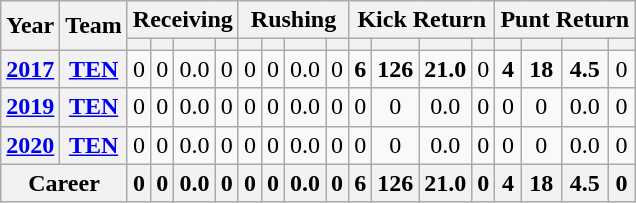<table class="wikitable" style="text-align:center;">
<tr>
<th rowspan="2">Year</th>
<th rowspan="2">Team</th>
<th colspan="4">Receiving</th>
<th colspan="4">Rushing</th>
<th colspan="4">Kick Return</th>
<th colspan="4">Punt Return</th>
</tr>
<tr>
<th></th>
<th></th>
<th></th>
<th></th>
<th></th>
<th></th>
<th></th>
<th></th>
<th></th>
<th></th>
<th></th>
<th></th>
<th></th>
<th></th>
<th></th>
<th></th>
</tr>
<tr>
<th><a href='#'>2017</a></th>
<th><a href='#'>TEN</a></th>
<td>0</td>
<td>0</td>
<td>0.0</td>
<td>0</td>
<td>0</td>
<td>0</td>
<td>0.0</td>
<td>0</td>
<td><strong>6</strong></td>
<td><strong>126</strong></td>
<td><strong>21.0</strong></td>
<td>0</td>
<td><strong>4</strong></td>
<td><strong>18</strong></td>
<td><strong>4.5</strong></td>
<td>0</td>
</tr>
<tr>
<th><a href='#'>2019</a></th>
<th><a href='#'>TEN</a></th>
<td>0</td>
<td>0</td>
<td>0.0</td>
<td>0</td>
<td>0</td>
<td>0</td>
<td>0.0</td>
<td>0</td>
<td>0</td>
<td>0</td>
<td>0.0</td>
<td>0</td>
<td>0</td>
<td>0</td>
<td>0.0</td>
<td>0</td>
</tr>
<tr>
<th><a href='#'>2020</a></th>
<th><a href='#'>TEN</a></th>
<td>0</td>
<td>0</td>
<td>0.0</td>
<td>0</td>
<td>0</td>
<td>0</td>
<td>0.0</td>
<td>0</td>
<td>0</td>
<td>0</td>
<td>0.0</td>
<td>0</td>
<td>0</td>
<td>0</td>
<td>0.0</td>
<td>0</td>
</tr>
<tr>
<th colspan="2">Career</th>
<th>0</th>
<th>0</th>
<th>0.0</th>
<th>0</th>
<th>0</th>
<th>0</th>
<th>0.0</th>
<th>0</th>
<th>6</th>
<th>126</th>
<th>21.0</th>
<th>0</th>
<th>4</th>
<th>18</th>
<th>4.5</th>
<th>0</th>
</tr>
</table>
